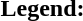<table class="toccolours" style="font-size:100%; white-space:nowrap;">
<tr>
<td><strong>Legend:</strong></td>
<td>      </td>
</tr>
<tr>
<td></td>
</tr>
<tr>
<td></td>
</tr>
</table>
